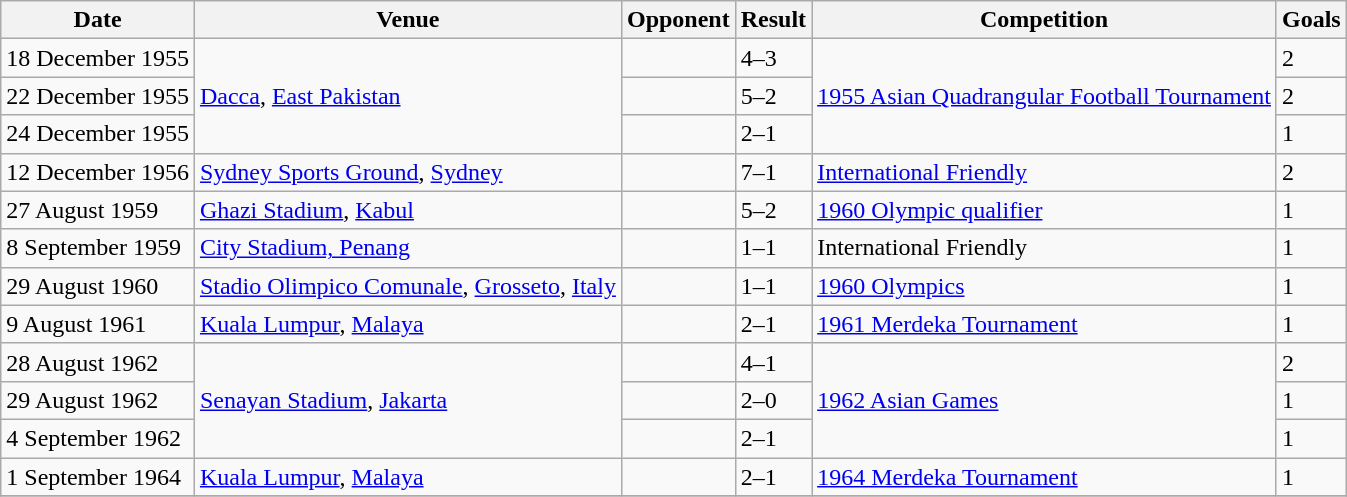<table class="wikitable collapsible">
<tr>
<th>Date</th>
<th>Venue</th>
<th>Opponent</th>
<th>Result</th>
<th>Competition</th>
<th>Goals</th>
</tr>
<tr>
<td>18 December 1955</td>
<td rowspan="3"><a href='#'>Dacca</a>, <a href='#'>East Pakistan</a></td>
<td></td>
<td>4–3</td>
<td rowspan="3"><a href='#'>1955 Asian Quadrangular Football Tournament</a></td>
<td>2</td>
</tr>
<tr>
<td>22 December 1955</td>
<td></td>
<td>5–2</td>
<td>2</td>
</tr>
<tr>
<td>24 December 1955</td>
<td></td>
<td>2–1</td>
<td>1</td>
</tr>
<tr>
<td>12 December 1956</td>
<td><a href='#'>Sydney Sports Ground</a>, <a href='#'>Sydney</a></td>
<td></td>
<td>7–1</td>
<td><a href='#'>International Friendly</a></td>
<td>2</td>
</tr>
<tr>
<td>27 August 1959</td>
<td><a href='#'>Ghazi Stadium</a>, <a href='#'>Kabul</a></td>
<td></td>
<td>5–2</td>
<td><a href='#'>1960 Olympic qualifier</a></td>
<td>1</td>
</tr>
<tr>
<td>8 September 1959</td>
<td><a href='#'>City Stadium, Penang</a></td>
<td></td>
<td>1–1</td>
<td>International Friendly</td>
<td>1</td>
</tr>
<tr>
<td>29 August 1960</td>
<td><a href='#'>Stadio Olimpico Comunale</a>, <a href='#'>Grosseto</a>, <a href='#'>Italy</a></td>
<td></td>
<td>1–1</td>
<td><a href='#'>1960 Olympics</a></td>
<td>1</td>
</tr>
<tr>
<td>9 August 1961</td>
<td><a href='#'>Kuala Lumpur</a>, <a href='#'>Malaya</a></td>
<td></td>
<td>2–1</td>
<td><a href='#'>1961 Merdeka Tournament</a></td>
<td>1</td>
</tr>
<tr>
<td>28 August 1962</td>
<td rowspan="3"><a href='#'>Senayan Stadium</a>, <a href='#'>Jakarta</a></td>
<td></td>
<td>4–1</td>
<td rowspan="3"><a href='#'>1962 Asian Games</a></td>
<td>2</td>
</tr>
<tr>
<td>29 August 1962</td>
<td></td>
<td>2–0</td>
<td>1</td>
</tr>
<tr>
<td>4 September 1962</td>
<td></td>
<td>2–1</td>
<td>1</td>
</tr>
<tr>
<td>1 September 1964</td>
<td><a href='#'>Kuala Lumpur</a>, <a href='#'>Malaya</a></td>
<td></td>
<td>2–1</td>
<td><a href='#'>1964 Merdeka Tournament</a></td>
<td>1</td>
</tr>
<tr>
</tr>
</table>
